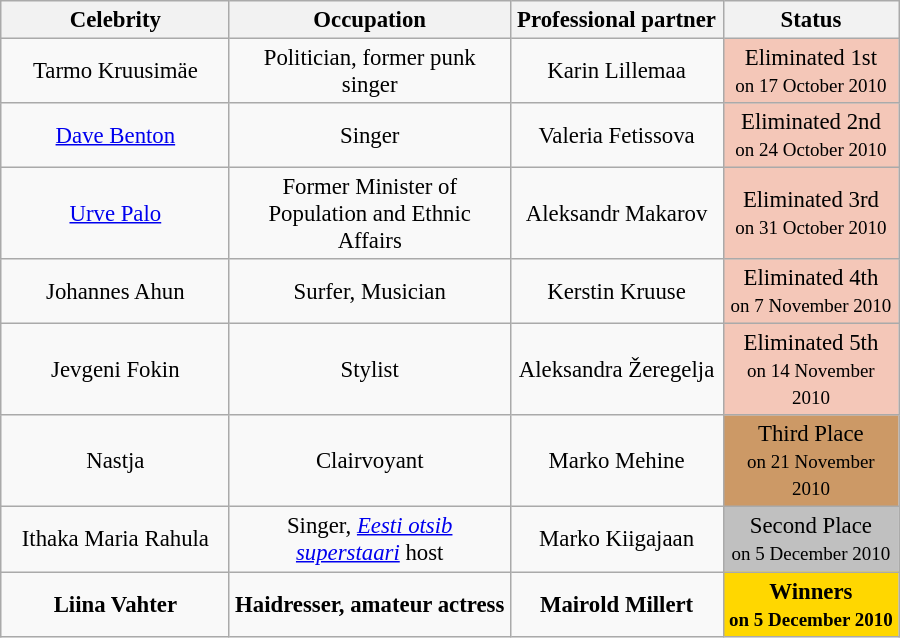<table class="wikitable"  style="margin:auto; text-align:center; font-size:95%;">
<tr>
<th style="width:145px;">Celebrity</th>
<th style="width:180px;">Occupation</th>
<th style="width:135px;">Professional partner</th>
<th style="width:110px;">Status</th>
</tr>
<tr>
<td>Tarmo Kruusimäe</td>
<td>Politician, former punk singer</td>
<td>Karin Lillemaa</td>
<td style="background:#F4C7B8;">Eliminated 1st<br><small>on 17 October 2010</small></td>
</tr>
<tr>
<td><a href='#'>Dave Benton</a></td>
<td>Singer</td>
<td>Valeria Fetissova</td>
<td style="background:#F4C7B8;">Eliminated 2nd<br><small>on 24 October 2010</small></td>
</tr>
<tr>
<td><a href='#'>Urve Palo</a></td>
<td>Former Minister of Population and Ethnic Affairs</td>
<td>Aleksandr Makarov</td>
<td style="background:#F4C7B8;">Eliminated 3rd<br><small>on 31 October 2010</small></td>
</tr>
<tr>
<td>Johannes Ahun</td>
<td>Surfer, Musician</td>
<td>Kerstin Kruuse</td>
<td style="background:#F4C7B8;">Eliminated 4th<br><small>on 7 November 2010</small></td>
</tr>
<tr>
<td>Jevgeni Fokin</td>
<td>Stylist</td>
<td>Aleksandra Žeregelja</td>
<td style="background:#F4C7B8;">Eliminated 5th<br><small>on 14 November 2010</small></td>
</tr>
<tr>
<td>Nastja</td>
<td>Clairvoyant</td>
<td>Marko Mehine</td>
<td bgcolor="#cc9966">Third Place<br><small>on 21 November 2010</small></td>
</tr>
<tr>
<td>Ithaka Maria Rahula</td>
<td>Singer, <em><a href='#'>Eesti otsib superstaari</a></em> host</td>
<td>Marko Kiigajaan</td>
<td bgcolor="silver">Second Place<br><small>on 5 December 2010</small></td>
</tr>
<tr>
<td><strong>Liina Vahter</strong></td>
<td><strong>Haidresser, amateur actress</strong></td>
<td><strong>Mairold Millert</strong></td>
<td bgcolor="gold"><strong>Winners<br><small>on 5 December 2010</small></strong></td>
</tr>
</table>
